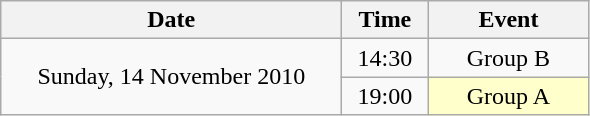<table class = "wikitable" style="text-align:center;">
<tr>
<th width=220>Date</th>
<th width=50>Time</th>
<th width=100>Event</th>
</tr>
<tr>
<td rowspan=2>Sunday, 14 November 2010</td>
<td>14:30</td>
<td>Group B</td>
</tr>
<tr>
<td>19:00</td>
<td bgcolor=ffffcc>Group A</td>
</tr>
</table>
